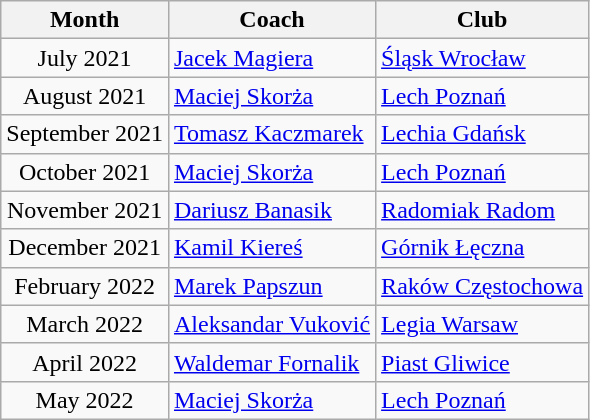<table class="wikitable" style="text-align:center">
<tr>
<th>Month</th>
<th>Coach</th>
<th>Club</th>
</tr>
<tr>
<td>July 2021</td>
<td align="left"> <a href='#'>Jacek Magiera</a></td>
<td align="left"><a href='#'>Śląsk Wrocław</a></td>
</tr>
<tr>
<td>August 2021</td>
<td align="left"> <a href='#'>Maciej Skorża</a></td>
<td align="left"><a href='#'>Lech Poznań</a></td>
</tr>
<tr>
<td>September 2021</td>
<td align="left"> <a href='#'>Tomasz Kaczmarek</a></td>
<td align="left"><a href='#'>Lechia Gdańsk</a></td>
</tr>
<tr>
<td>October 2021</td>
<td align="left"> <a href='#'>Maciej Skorża</a></td>
<td align="left"><a href='#'>Lech Poznań</a></td>
</tr>
<tr>
<td>November 2021</td>
<td align="left"> <a href='#'>Dariusz Banasik</a></td>
<td align="left"><a href='#'>Radomiak Radom</a></td>
</tr>
<tr>
<td>December 2021</td>
<td align="left"> <a href='#'>Kamil Kiereś</a></td>
<td align="left"><a href='#'>Górnik Łęczna</a></td>
</tr>
<tr>
<td>February 2022</td>
<td align="left"> <a href='#'>Marek Papszun</a></td>
<td align="left"><a href='#'>Raków Częstochowa</a></td>
</tr>
<tr>
<td>March 2022</td>
<td align="left"> <a href='#'>Aleksandar Vuković</a></td>
<td align="left"><a href='#'>Legia Warsaw</a></td>
</tr>
<tr>
<td>April 2022</td>
<td align="left"> <a href='#'>Waldemar Fornalik</a></td>
<td align="left"><a href='#'>Piast Gliwice</a></td>
</tr>
<tr>
<td>May 2022</td>
<td align="left"> <a href='#'>Maciej Skorża</a></td>
<td align="left"><a href='#'>Lech Poznań</a></td>
</tr>
</table>
